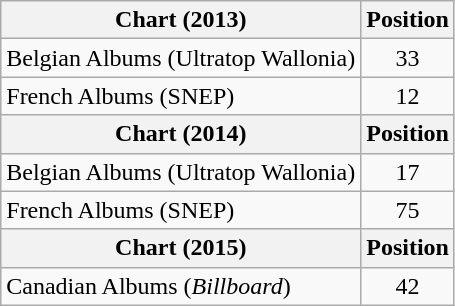<table class="wikitable plainrowheaders">
<tr>
<th scope="col">Chart (2013)</th>
<th scope="col">Position</th>
</tr>
<tr>
<td>Belgian Albums (Ultratop Wallonia)</td>
<td style="text-align:center">33</td>
</tr>
<tr>
<td>French Albums (SNEP)</td>
<td style="text-align:center">12</td>
</tr>
<tr>
<th scope="col">Chart (2014)</th>
<th scope="col">Position</th>
</tr>
<tr>
<td>Belgian Albums (Ultratop Wallonia)</td>
<td style="text-align:center">17</td>
</tr>
<tr>
<td>French Albums (SNEP)</td>
<td style="text-align:center">75</td>
</tr>
<tr>
<th scope="col">Chart (2015)</th>
<th scope="col">Position</th>
</tr>
<tr>
<td>Canadian Albums (<em>Billboard</em>)</td>
<td style="text-align:center">42</td>
</tr>
</table>
